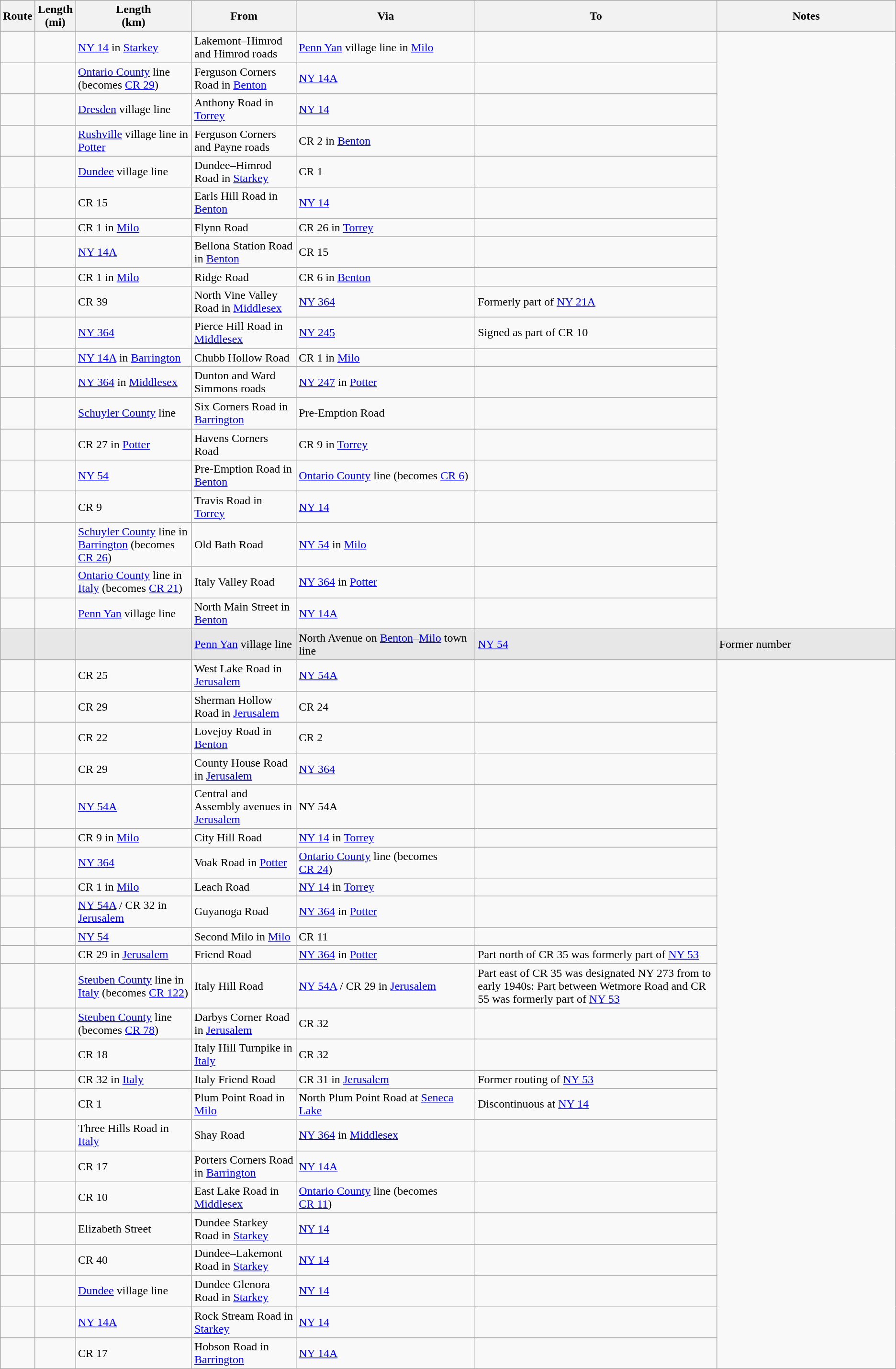<table class="wikitable sortable">
<tr>
<th>Route</th>
<th>Length<br>(mi)</th>
<th>Length<br>(km)</th>
<th class="unsortable">From</th>
<th class="unsortable" width="20%">Via</th>
<th class="unsortable">To</th>
<th class="unsortable" width="20%">Notes</th>
</tr>
<tr>
<td id="1"></td>
<td></td>
<td><a href='#'>NY&nbsp;14</a> in <a href='#'>Starkey</a></td>
<td>Lakemont–Himrod and Himrod roads</td>
<td><a href='#'>Penn Yan</a> village line in <a href='#'>Milo</a></td>
<td></td>
</tr>
<tr>
<td id="2"></td>
<td></td>
<td><a href='#'>Ontario County</a> line (becomes <a href='#'>CR 29</a>)</td>
<td>Ferguson Corners Road in <a href='#'>Benton</a></td>
<td><a href='#'>NY&nbsp;14A</a></td>
<td></td>
</tr>
<tr>
<td id="3"></td>
<td></td>
<td><a href='#'>Dresden</a> village line</td>
<td>Anthony Road in <a href='#'>Torrey</a></td>
<td><a href='#'>NY&nbsp;14</a></td>
<td></td>
</tr>
<tr>
<td id="4"></td>
<td></td>
<td><a href='#'>Rushville</a> village line in <a href='#'>Potter</a></td>
<td>Ferguson Corners and Payne roads</td>
<td>CR 2 in <a href='#'>Benton</a></td>
<td></td>
</tr>
<tr>
<td id="5"></td>
<td></td>
<td><a href='#'>Dundee</a> village line</td>
<td>Dundee–Himrod Road in <a href='#'>Starkey</a></td>
<td>CR 1</td>
<td></td>
</tr>
<tr>
<td id="6"></td>
<td></td>
<td>CR 15</td>
<td>Earls Hill Road in <a href='#'>Benton</a></td>
<td><a href='#'>NY&nbsp;14</a></td>
<td></td>
</tr>
<tr>
<td id="7"></td>
<td></td>
<td>CR 1 in <a href='#'>Milo</a></td>
<td>Flynn Road</td>
<td>CR 26 in <a href='#'>Torrey</a></td>
<td></td>
</tr>
<tr>
<td id="8"></td>
<td></td>
<td><a href='#'>NY&nbsp;14A</a></td>
<td>Bellona Station Road in <a href='#'>Benton</a></td>
<td>CR 15</td>
<td></td>
</tr>
<tr>
<td id="9"></td>
<td></td>
<td>CR 1 in <a href='#'>Milo</a></td>
<td>Ridge Road</td>
<td>CR 6 in <a href='#'>Benton</a></td>
<td></td>
</tr>
<tr>
<td id="10"></td>
<td></td>
<td>CR 39</td>
<td>North Vine Valley Road in <a href='#'>Middlesex</a></td>
<td><a href='#'>NY&nbsp;364</a></td>
<td>Formerly part of <a href='#'>NY&nbsp;21A</a></td>
</tr>
<tr>
<td id="10F"></td>
<td></td>
<td><a href='#'>NY&nbsp;364</a></td>
<td>Pierce Hill Road in <a href='#'>Middlesex</a></td>
<td><a href='#'>NY&nbsp;245</a></td>
<td>Signed as part of CR 10</td>
</tr>
<tr>
<td id="11"></td>
<td></td>
<td><a href='#'>NY&nbsp;14A</a> in <a href='#'>Barrington</a></td>
<td>Chubb Hollow Road</td>
<td>CR 1 in <a href='#'>Milo</a></td>
<td></td>
</tr>
<tr>
<td id="12"></td>
<td></td>
<td><a href='#'>NY&nbsp;364</a> in <a href='#'>Middlesex</a></td>
<td>Dunton and Ward Simmons roads</td>
<td><a href='#'>NY&nbsp;247</a> in <a href='#'>Potter</a></td>
<td></td>
</tr>
<tr>
<td id="13"></td>
<td></td>
<td><a href='#'>Schuyler County</a> line</td>
<td>Six Corners Road in <a href='#'>Barrington</a></td>
<td>Pre-Emption Road</td>
<td></td>
</tr>
<tr>
<td id="14"></td>
<td></td>
<td>CR 27 in <a href='#'>Potter</a></td>
<td>Havens Corners Road</td>
<td>CR 9 in <a href='#'>Torrey</a></td>
<td></td>
</tr>
<tr>
<td id="15"></td>
<td></td>
<td><a href='#'>NY&nbsp;54</a></td>
<td>Pre-Emption Road in <a href='#'>Benton</a></td>
<td><a href='#'>Ontario County</a> line (becomes <a href='#'>CR 6</a>)</td>
<td></td>
</tr>
<tr>
<td id="16"></td>
<td></td>
<td>CR 9</td>
<td>Travis Road in <a href='#'>Torrey</a></td>
<td><a href='#'>NY&nbsp;14</a></td>
<td></td>
</tr>
<tr>
<td id="17"></td>
<td></td>
<td><a href='#'>Schuyler County</a> line in <a href='#'>Barrington</a> (becomes <a href='#'>CR 26</a>)</td>
<td>Old Bath Road</td>
<td><a href='#'>NY&nbsp;54</a> in <a href='#'>Milo</a></td>
<td></td>
</tr>
<tr>
<td id="18"></td>
<td></td>
<td><a href='#'>Ontario County</a> line in <a href='#'>Italy</a> (becomes <a href='#'>CR 21</a>)</td>
<td>Italy Valley Road</td>
<td><a href='#'>NY&nbsp;364</a> in <a href='#'>Potter</a></td>
<td></td>
</tr>
<tr>
<td id="19"></td>
<td></td>
<td><a href='#'>Penn Yan</a> village line</td>
<td>North Main Street in <a href='#'>Benton</a></td>
<td><a href='#'>NY&nbsp;14A</a></td>
<td></td>
</tr>
<tr style="background-color:#e7e7e7">
<td id="20"></td>
<td></td>
<td></td>
<td><a href='#'>Penn Yan</a> village line</td>
<td>North Avenue on <a href='#'>Benton</a>–<a href='#'>Milo</a> town line</td>
<td><a href='#'>NY&nbsp;54</a></td>
<td>Former number</td>
</tr>
<tr>
<td id="21"></td>
<td></td>
<td>CR 25</td>
<td>West Lake Road in <a href='#'>Jerusalem</a></td>
<td><a href='#'>NY&nbsp;54A</a></td>
<td></td>
</tr>
<tr>
<td id="22"></td>
<td></td>
<td>CR 29</td>
<td>Sherman Hollow Road in <a href='#'>Jerusalem</a></td>
<td>CR 24</td>
<td></td>
</tr>
<tr>
<td id="23"></td>
<td></td>
<td>CR 22</td>
<td>Lovejoy Road in <a href='#'>Benton</a></td>
<td>CR 2</td>
<td></td>
</tr>
<tr>
<td id="24"></td>
<td></td>
<td>CR 29</td>
<td>County House Road in <a href='#'>Jerusalem</a></td>
<td><a href='#'>NY&nbsp;364</a></td>
<td></td>
</tr>
<tr>
<td id="25"></td>
<td></td>
<td><a href='#'>NY&nbsp;54A</a></td>
<td>Central and Assembly avenues in <a href='#'>Jerusalem</a></td>
<td>NY 54A</td>
<td></td>
</tr>
<tr>
<td id="26"></td>
<td></td>
<td>CR 9 in <a href='#'>Milo</a></td>
<td>City Hill Road</td>
<td><a href='#'>NY&nbsp;14</a> in <a href='#'>Torrey</a></td>
<td></td>
</tr>
<tr>
<td id="27"></td>
<td></td>
<td><a href='#'>NY&nbsp;364</a></td>
<td>Voak Road in <a href='#'>Potter</a></td>
<td><a href='#'>Ontario County</a> line (becomes <a href='#'>CR 24</a>)</td>
<td></td>
</tr>
<tr>
<td id="28"></td>
<td></td>
<td>CR 1 in <a href='#'>Milo</a></td>
<td>Leach Road</td>
<td><a href='#'>NY&nbsp;14</a> in <a href='#'>Torrey</a></td>
<td></td>
</tr>
<tr>
<td id="29"></td>
<td></td>
<td><a href='#'>NY&nbsp;54A</a> / CR 32 in <a href='#'>Jerusalem</a></td>
<td>Guyanoga Road</td>
<td><a href='#'>NY&nbsp;364</a> in <a href='#'>Potter</a></td>
<td></td>
</tr>
<tr>
<td id="30"></td>
<td></td>
<td><a href='#'>NY&nbsp;54</a></td>
<td>Second Milo in <a href='#'>Milo</a></td>
<td>CR 11</td>
<td></td>
</tr>
<tr>
<td id="31"></td>
<td></td>
<td>CR 29 in <a href='#'>Jerusalem</a></td>
<td>Friend Road</td>
<td><a href='#'>NY&nbsp;364</a> in <a href='#'>Potter</a></td>
<td>Part north of CR 35 was formerly part of <a href='#'>NY 53</a></td>
</tr>
<tr>
<td id="32"></td>
<td></td>
<td><a href='#'>Steuben County</a> line in <a href='#'>Italy</a> (becomes <a href='#'>CR 122</a>)</td>
<td>Italy Hill Road</td>
<td><a href='#'>NY&nbsp;54A</a> / CR 29 in <a href='#'>Jerusalem</a></td>
<td>Part east of CR 35 was designated NY 273 from  to early 1940s: Part between Wetmore Road and CR 55 was formerly part of <a href='#'>NY 53</a></td>
</tr>
<tr>
<td id="33"></td>
<td></td>
<td><a href='#'>Steuben County</a> line (becomes <a href='#'>CR 78</a>)</td>
<td>Darbys Corner Road in <a href='#'>Jerusalem</a></td>
<td>CR 32</td>
<td></td>
</tr>
<tr>
<td id="34"></td>
<td></td>
<td>CR 18</td>
<td>Italy Hill Turnpike in <a href='#'>Italy</a></td>
<td>CR 32</td>
<td></td>
</tr>
<tr>
<td id="35"></td>
<td></td>
<td>CR 32 in <a href='#'>Italy</a></td>
<td>Italy Friend Road</td>
<td>CR 31 in <a href='#'>Jerusalem</a></td>
<td>Former routing of <a href='#'>NY 53</a></td>
</tr>
<tr>
<td id="36"></td>
<td></td>
<td>CR 1</td>
<td>Plum Point Road in <a href='#'>Milo</a></td>
<td>North Plum Point Road at <a href='#'>Seneca Lake</a></td>
<td>Discontinuous at <a href='#'>NY&nbsp;14</a></td>
</tr>
<tr>
<td id="37"></td>
<td></td>
<td>Three Hills Road in <a href='#'>Italy</a></td>
<td>Shay Road</td>
<td><a href='#'>NY&nbsp;364</a> in <a href='#'>Middlesex</a></td>
<td></td>
</tr>
<tr>
<td id="38"></td>
<td></td>
<td>CR 17</td>
<td>Porters Corners Road in <a href='#'>Barrington</a></td>
<td><a href='#'>NY&nbsp;14A</a></td>
<td></td>
</tr>
<tr>
<td id="39"></td>
<td></td>
<td>CR 10</td>
<td>East Lake Road in <a href='#'>Middlesex</a></td>
<td><a href='#'>Ontario County</a> line (becomes <a href='#'>CR 11</a>)</td>
<td></td>
</tr>
<tr>
<td id="40"></td>
<td></td>
<td>Elizabeth Street</td>
<td>Dundee Starkey Road in <a href='#'>Starkey</a></td>
<td><a href='#'>NY&nbsp;14</a></td>
<td></td>
</tr>
<tr>
<td id="42"></td>
<td></td>
<td>CR 40</td>
<td>Dundee–Lakemont Road in <a href='#'>Starkey</a></td>
<td><a href='#'>NY&nbsp;14</a></td>
<td></td>
</tr>
<tr>
<td id="44"></td>
<td></td>
<td><a href='#'>Dundee</a> village line</td>
<td>Dundee Glenora Road in <a href='#'>Starkey</a></td>
<td><a href='#'>NY&nbsp;14</a></td>
<td></td>
</tr>
<tr>
<td id="46"></td>
<td></td>
<td><a href='#'>NY&nbsp;14A</a></td>
<td>Rock Stream Road in <a href='#'>Starkey</a></td>
<td><a href='#'>NY&nbsp;14</a></td>
<td></td>
</tr>
<tr>
<td id="48"></td>
<td></td>
<td>CR 17</td>
<td>Hobson Road in <a href='#'>Barrington</a></td>
<td><a href='#'>NY&nbsp;14A</a></td>
<td></td>
</tr>
</table>
